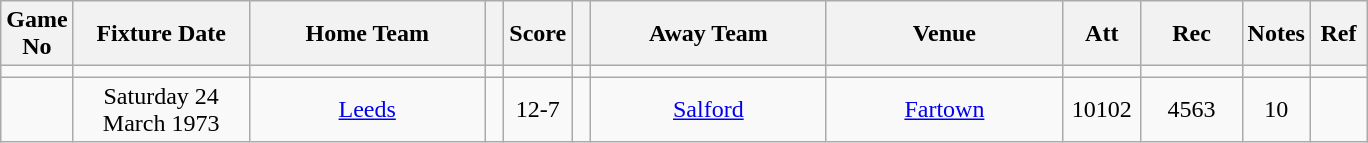<table class="wikitable" style="text-align:center;">
<tr>
<th width=10 abbr="No">Game No</th>
<th width=110 abbr="Date">Fixture Date</th>
<th width=150 abbr="Home Team">Home Team</th>
<th width=5 abbr="space"></th>
<th width=20 abbr="Score">Score</th>
<th width=5 abbr="space"></th>
<th width=150 abbr="Away Team">Away Team</th>
<th width=150 abbr="Venue">Venue</th>
<th width=45 abbr="Att">Att</th>
<th width=60 abbr="Rec">Rec</th>
<th width=20 abbr="Notes">Notes</th>
<th width=30 abbr="Ref">Ref</th>
</tr>
<tr>
<td></td>
<td></td>
<td></td>
<td></td>
<td></td>
<td></td>
<td></td>
<td></td>
<td></td>
<td></td>
<td></td>
</tr>
<tr>
<td></td>
<td>Saturday 24 March 1973</td>
<td><a href='#'>Leeds</a></td>
<td></td>
<td>12-7</td>
<td></td>
<td><a href='#'>Salford</a></td>
<td><a href='#'>Fartown</a></td>
<td>10102</td>
<td>4563</td>
<td>10</td>
<td></td>
</tr>
</table>
